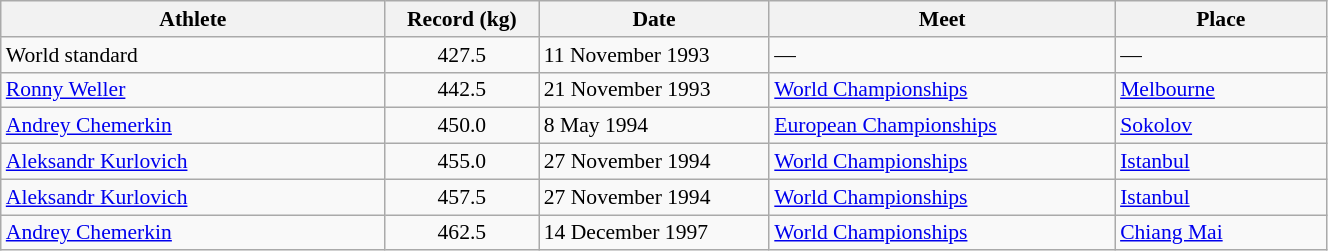<table class="wikitable" style="font-size:90%; width: 70%;">
<tr>
<th width=20%>Athlete</th>
<th width=8%>Record (kg)</th>
<th width=12%>Date</th>
<th width=18%>Meet</th>
<th width=11%>Place</th>
</tr>
<tr>
<td>World standard</td>
<td align="center">427.5</td>
<td>11 November 1993</td>
<td>—</td>
<td>—</td>
</tr>
<tr>
<td> <a href='#'>Ronny Weller</a></td>
<td align="center">442.5</td>
<td>21 November 1993</td>
<td><a href='#'>World Championships</a></td>
<td><a href='#'>Melbourne</a></td>
</tr>
<tr>
<td> <a href='#'>Andrey Chemerkin</a></td>
<td align="center">450.0</td>
<td>8 May 1994</td>
<td><a href='#'>European Championships</a></td>
<td><a href='#'>Sokolov</a></td>
</tr>
<tr>
<td> <a href='#'>Aleksandr Kurlovich</a></td>
<td align="center">455.0</td>
<td>27 November 1994</td>
<td><a href='#'>World Championships</a></td>
<td><a href='#'>Istanbul</a></td>
</tr>
<tr>
<td> <a href='#'>Aleksandr Kurlovich</a></td>
<td align="center">457.5</td>
<td>27 November 1994</td>
<td><a href='#'>World Championships</a></td>
<td><a href='#'>Istanbul</a></td>
</tr>
<tr>
<td> <a href='#'>Andrey Chemerkin</a></td>
<td align="center">462.5</td>
<td>14 December 1997</td>
<td><a href='#'>World Championships</a></td>
<td><a href='#'>Chiang Mai</a></td>
</tr>
</table>
